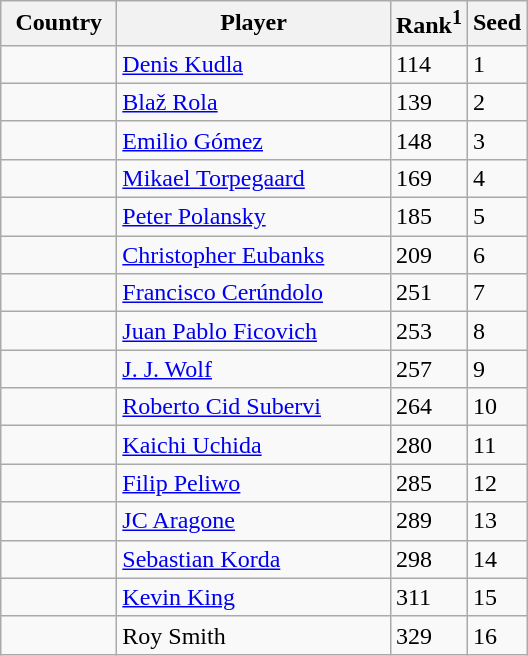<table class="sortable wikitable">
<tr>
<th width="70">Country</th>
<th width="175">Player</th>
<th>Rank<sup>1</sup></th>
<th>Seed</th>
</tr>
<tr>
<td></td>
<td><a href='#'>Denis Kudla</a></td>
<td>114</td>
<td>1</td>
</tr>
<tr>
<td></td>
<td><a href='#'>Blaž Rola</a></td>
<td>139</td>
<td>2</td>
</tr>
<tr>
<td></td>
<td><a href='#'>Emilio Gómez</a></td>
<td>148</td>
<td>3</td>
</tr>
<tr>
<td></td>
<td><a href='#'>Mikael Torpegaard</a></td>
<td>169</td>
<td>4</td>
</tr>
<tr>
<td></td>
<td><a href='#'>Peter Polansky</a></td>
<td>185</td>
<td>5</td>
</tr>
<tr>
<td></td>
<td><a href='#'>Christopher Eubanks</a></td>
<td>209</td>
<td>6</td>
</tr>
<tr>
<td></td>
<td><a href='#'>Francisco Cerúndolo</a></td>
<td>251</td>
<td>7</td>
</tr>
<tr>
<td></td>
<td><a href='#'>Juan Pablo Ficovich</a></td>
<td>253</td>
<td>8</td>
</tr>
<tr>
<td></td>
<td><a href='#'>J. J. Wolf</a></td>
<td>257</td>
<td>9</td>
</tr>
<tr>
<td></td>
<td><a href='#'>Roberto Cid Subervi</a></td>
<td>264</td>
<td>10</td>
</tr>
<tr>
<td></td>
<td><a href='#'>Kaichi Uchida</a></td>
<td>280</td>
<td>11</td>
</tr>
<tr>
<td></td>
<td><a href='#'>Filip Peliwo</a></td>
<td>285</td>
<td>12</td>
</tr>
<tr>
<td></td>
<td><a href='#'>JC Aragone</a></td>
<td>289</td>
<td>13</td>
</tr>
<tr>
<td></td>
<td><a href='#'>Sebastian Korda</a></td>
<td>298</td>
<td>14</td>
</tr>
<tr>
<td></td>
<td><a href='#'>Kevin King</a></td>
<td>311</td>
<td>15</td>
</tr>
<tr>
<td></td>
<td>Roy Smith</td>
<td>329</td>
<td>16</td>
</tr>
</table>
